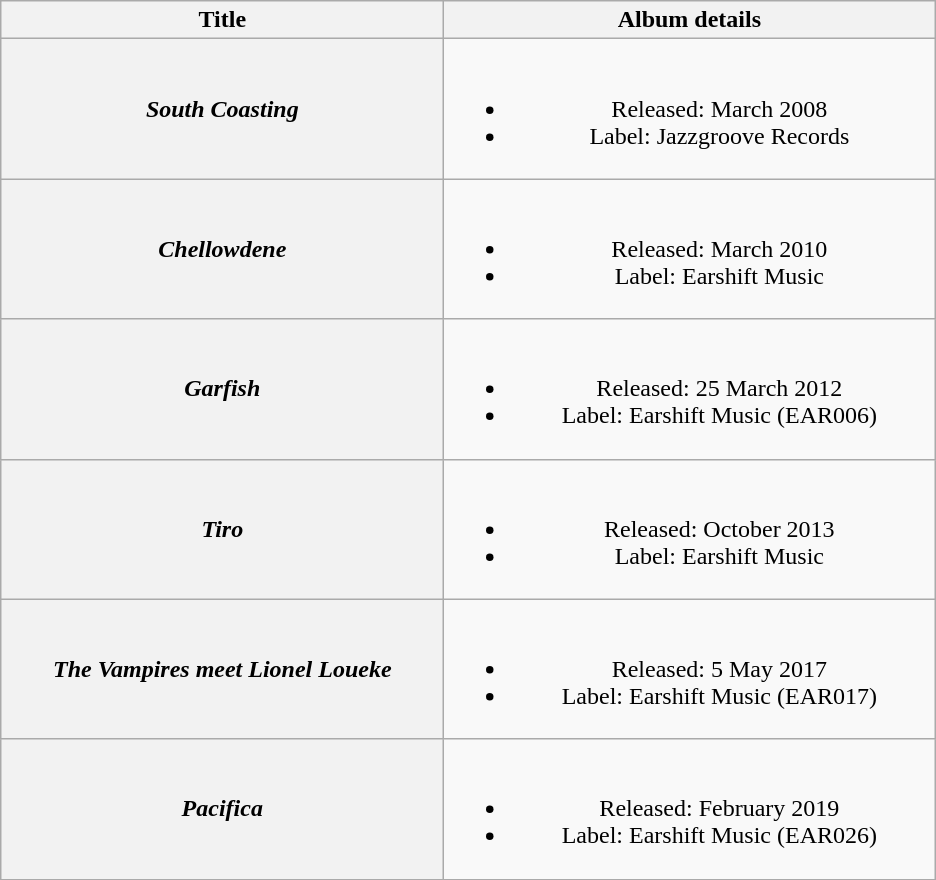<table class="wikitable plainrowheaders" style="text-align:center;" border="1">
<tr>
<th scope="col" rowspan="1" style="width:18em;">Title</th>
<th scope="col" rowspan="1" style="width:20em;">Album details</th>
</tr>
<tr>
<th scope="row"><em>South Coasting</em></th>
<td><br><ul><li>Released: March 2008</li><li>Label: Jazzgroove Records</li></ul></td>
</tr>
<tr>
<th scope="row"><em>Chellowdene</em></th>
<td><br><ul><li>Released: March 2010</li><li>Label: Earshift Music</li></ul></td>
</tr>
<tr>
<th scope="row"><em>Garfish</em></th>
<td><br><ul><li>Released: 25 March 2012</li><li>Label: Earshift Music (EAR006)</li></ul></td>
</tr>
<tr>
<th scope="row"><em>Tiro</em></th>
<td><br><ul><li>Released: October 2013</li><li>Label: Earshift Music</li></ul></td>
</tr>
<tr>
<th scope="row"><em>The Vampires meet Lionel Loueke</em></th>
<td><br><ul><li>Released: 5 May 2017</li><li>Label: Earshift Music (EAR017)</li></ul></td>
</tr>
<tr>
<th scope="row"><em>Pacifica</em></th>
<td><br><ul><li>Released: February 2019</li><li>Label: Earshift Music (EAR026)</li></ul></td>
</tr>
</table>
